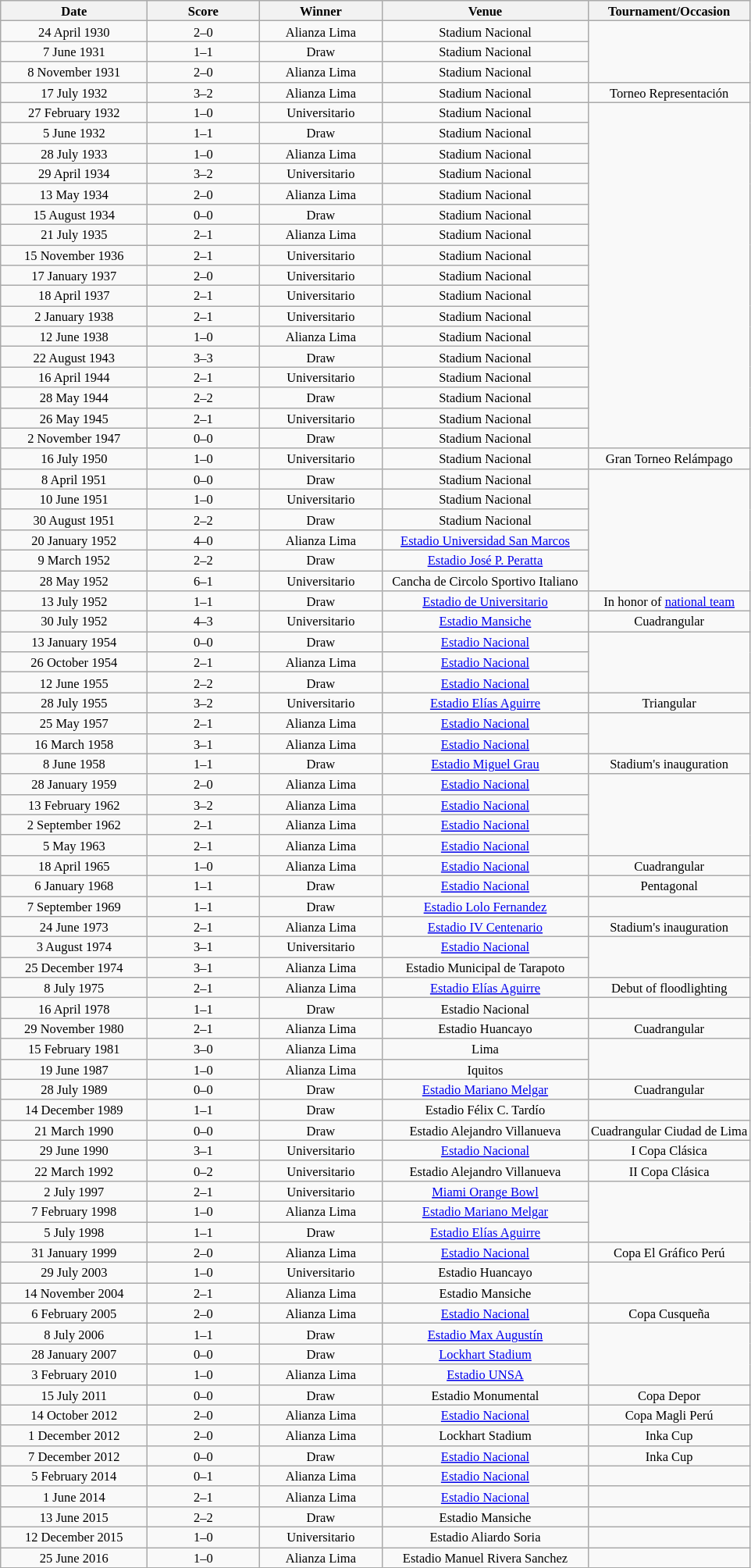<table class="wikitable" style="text-align:center; font-size:11px">
<tr>
<th width="120">Date</th>
<th width="90">Score</th>
<th width="100">Winner</th>
<th width="170">Venue</th>
<th>Tournament/Occasion</th>
</tr>
<tr>
<td>24 April 1930</td>
<td>2–0</td>
<td>Alianza Lima</td>
<td>Stadium Nacional</td>
</tr>
<tr>
<td>7 June 1931</td>
<td>1–1</td>
<td>Draw</td>
<td>Stadium Nacional</td>
</tr>
<tr>
<td>8 November 1931</td>
<td>2–0</td>
<td>Alianza Lima</td>
<td>Stadium Nacional</td>
</tr>
<tr>
<td>17 July 1932</td>
<td>3–2</td>
<td>Alianza Lima</td>
<td>Stadium Nacional</td>
<td>Torneo Representación</td>
</tr>
<tr>
<td>27 February 1932</td>
<td>1–0</td>
<td>Universitario</td>
<td>Stadium Nacional</td>
</tr>
<tr>
<td>5 June 1932</td>
<td>1–1</td>
<td>Draw</td>
<td>Stadium Nacional</td>
</tr>
<tr>
<td>28 July 1933</td>
<td>1–0</td>
<td>Alianza Lima</td>
<td>Stadium Nacional</td>
</tr>
<tr>
<td>29 April 1934</td>
<td>3–2</td>
<td>Universitario</td>
<td>Stadium Nacional</td>
</tr>
<tr>
<td>13 May 1934</td>
<td>2–0</td>
<td>Alianza Lima</td>
<td>Stadium Nacional</td>
</tr>
<tr>
<td>15 August 1934</td>
<td>0–0</td>
<td>Draw</td>
<td>Stadium Nacional</td>
</tr>
<tr>
<td>21 July 1935</td>
<td>2–1</td>
<td>Alianza Lima</td>
<td>Stadium Nacional</td>
</tr>
<tr>
<td>15 November 1936</td>
<td>2–1</td>
<td>Universitario</td>
<td>Stadium Nacional</td>
</tr>
<tr>
<td>17 January 1937</td>
<td>2–0</td>
<td>Universitario</td>
<td>Stadium Nacional</td>
</tr>
<tr>
<td>18 April 1937</td>
<td>2–1</td>
<td>Universitario</td>
<td>Stadium Nacional</td>
</tr>
<tr>
<td>2 January 1938</td>
<td>2–1</td>
<td>Universitario</td>
<td>Stadium Nacional</td>
</tr>
<tr>
<td>12 June 1938</td>
<td>1–0</td>
<td>Alianza Lima</td>
<td>Stadium Nacional</td>
</tr>
<tr>
<td>22 August 1943</td>
<td>3–3</td>
<td>Draw</td>
<td>Stadium Nacional</td>
</tr>
<tr>
<td>16 April 1944</td>
<td>2–1</td>
<td>Universitario</td>
<td>Stadium Nacional</td>
</tr>
<tr>
<td>28 May 1944</td>
<td>2–2</td>
<td>Draw</td>
<td>Stadium Nacional</td>
</tr>
<tr>
<td>26 May 1945</td>
<td>2–1</td>
<td>Universitario</td>
<td>Stadium Nacional</td>
</tr>
<tr>
<td>2 November 1947</td>
<td>0–0</td>
<td>Draw</td>
<td>Stadium Nacional</td>
</tr>
<tr>
<td>16 July 1950</td>
<td>1–0</td>
<td>Universitario</td>
<td>Stadium Nacional</td>
<td>Gran Torneo Relámpago</td>
</tr>
<tr>
<td>8 April 1951</td>
<td>0–0</td>
<td>Draw</td>
<td>Stadium Nacional</td>
</tr>
<tr>
<td>10 June 1951</td>
<td>1–0</td>
<td>Universitario</td>
<td>Stadium Nacional</td>
</tr>
<tr>
<td>30 August 1951</td>
<td>2–2</td>
<td>Draw</td>
<td>Stadium Nacional</td>
</tr>
<tr>
<td>20 January 1952</td>
<td>4–0</td>
<td>Alianza Lima</td>
<td><a href='#'>Estadio Universidad San Marcos</a></td>
</tr>
<tr>
<td>9 March 1952</td>
<td>2–2</td>
<td>Draw</td>
<td><a href='#'>Estadio José P. Peratta</a></td>
</tr>
<tr>
<td>28 May 1952</td>
<td>6–1</td>
<td>Universitario</td>
<td>Cancha de Circolo Sportivo Italiano</td>
</tr>
<tr>
<td>13 July 1952</td>
<td>1–1</td>
<td>Draw</td>
<td><a href='#'>Estadio de Universitario</a></td>
<td>In honor of <a href='#'>national team</a></td>
</tr>
<tr>
<td>30 July 1952</td>
<td>4–3</td>
<td>Universitario</td>
<td><a href='#'>Estadio Mansiche</a></td>
<td>Cuadrangular</td>
</tr>
<tr>
<td>13 January 1954</td>
<td>0–0</td>
<td>Draw</td>
<td><a href='#'>Estadio Nacional</a></td>
</tr>
<tr>
<td>26 October 1954</td>
<td>2–1</td>
<td>Alianza Lima</td>
<td><a href='#'>Estadio Nacional</a></td>
</tr>
<tr>
<td>12 June 1955</td>
<td>2–2</td>
<td>Draw</td>
<td><a href='#'>Estadio Nacional</a></td>
</tr>
<tr>
<td>28 July 1955</td>
<td>3–2</td>
<td>Universitario</td>
<td><a href='#'>Estadio Elías Aguirre</a></td>
<td>Triangular</td>
</tr>
<tr>
<td>25 May 1957</td>
<td>2–1</td>
<td>Alianza Lima</td>
<td><a href='#'>Estadio Nacional</a></td>
</tr>
<tr>
<td>16 March 1958</td>
<td>3–1</td>
<td>Alianza Lima</td>
<td><a href='#'>Estadio Nacional</a></td>
</tr>
<tr>
<td>8 June 1958</td>
<td>1–1</td>
<td>Draw</td>
<td><a href='#'>Estadio Miguel Grau</a></td>
<td>Stadium's inauguration</td>
</tr>
<tr>
<td>28 January 1959</td>
<td>2–0</td>
<td>Alianza Lima</td>
<td><a href='#'>Estadio Nacional</a></td>
</tr>
<tr>
<td>13 February 1962</td>
<td>3–2</td>
<td>Alianza Lima</td>
<td><a href='#'>Estadio Nacional</a></td>
</tr>
<tr>
<td>2 September 1962</td>
<td>2–1</td>
<td>Alianza Lima</td>
<td><a href='#'>Estadio Nacional</a></td>
</tr>
<tr>
<td>5 May 1963</td>
<td>2–1</td>
<td>Alianza Lima</td>
<td><a href='#'>Estadio Nacional</a></td>
</tr>
<tr>
<td>18 April 1965</td>
<td>1–0</td>
<td>Alianza Lima</td>
<td><a href='#'>Estadio Nacional</a></td>
<td>Cuadrangular</td>
</tr>
<tr>
<td>6 January 1968</td>
<td>1–1</td>
<td>Draw</td>
<td><a href='#'>Estadio Nacional</a></td>
<td>Pentagonal</td>
</tr>
<tr>
<td>7 September 1969</td>
<td>1–1</td>
<td>Draw</td>
<td><a href='#'>Estadio Lolo Fernandez</a></td>
</tr>
<tr>
<td>24 June 1973</td>
<td>2–1</td>
<td>Alianza Lima</td>
<td><a href='#'>Estadio IV Centenario</a></td>
<td>Stadium's inauguration</td>
</tr>
<tr>
<td>3 August 1974</td>
<td>3–1</td>
<td>Universitario</td>
<td><a href='#'>Estadio Nacional</a></td>
</tr>
<tr>
<td>25 December 1974</td>
<td>3–1</td>
<td>Alianza Lima</td>
<td>Estadio Municipal de Tarapoto</td>
</tr>
<tr>
<td>8 July 1975</td>
<td>2–1</td>
<td>Alianza Lima</td>
<td><a href='#'>Estadio Elías Aguirre</a></td>
<td>Debut of floodlighting</td>
</tr>
<tr>
<td>16 April 1978</td>
<td>1–1</td>
<td>Draw</td>
<td>Estadio Nacional</td>
<td></td>
</tr>
<tr>
<td>29 November 1980</td>
<td>2–1</td>
<td>Alianza Lima</td>
<td>Estadio Huancayo</td>
<td>Cuadrangular</td>
</tr>
<tr>
<td>15 February 1981</td>
<td>3–0</td>
<td>Alianza Lima</td>
<td>Lima</td>
</tr>
<tr>
<td>19 June 1987</td>
<td>1–0</td>
<td>Alianza Lima</td>
<td>Iquitos</td>
</tr>
<tr>
<td>28 July 1989</td>
<td>0–0</td>
<td>Draw</td>
<td><a href='#'>Estadio Mariano Melgar</a></td>
<td>Cuadrangular</td>
</tr>
<tr>
<td>14 December 1989</td>
<td>1–1</td>
<td>Draw</td>
<td>Estadio Félix C. Tardío</td>
</tr>
<tr>
<td>21 March 1990</td>
<td>0–0</td>
<td>Draw</td>
<td>Estadio Alejandro Villanueva</td>
<td>Cuadrangular Ciudad de Lima</td>
</tr>
<tr>
<td>29 June 1990</td>
<td>3–1</td>
<td>Universitario</td>
<td><a href='#'>Estadio Nacional</a></td>
<td>I Copa Clásica</td>
</tr>
<tr>
<td>22 March 1992</td>
<td>0–2</td>
<td>Universitario</td>
<td>Estadio Alejandro Villanueva</td>
<td>II Copa Clásica</td>
</tr>
<tr>
<td>2 July 1997</td>
<td>2–1</td>
<td>Universitario</td>
<td><a href='#'>Miami Orange Bowl</a></td>
</tr>
<tr>
<td>7 February 1998</td>
<td>1–0</td>
<td>Alianza Lima</td>
<td><a href='#'>Estadio Mariano Melgar</a></td>
</tr>
<tr>
<td>5 July 1998</td>
<td>1–1</td>
<td>Draw</td>
<td><a href='#'>Estadio Elías Aguirre</a></td>
</tr>
<tr>
<td>31 January 1999</td>
<td>2–0</td>
<td>Alianza Lima</td>
<td><a href='#'>Estadio Nacional</a></td>
<td>Copa El Gráfico Perú</td>
</tr>
<tr>
<td>29 July 2003</td>
<td>1–0</td>
<td>Universitario</td>
<td>Estadio Huancayo</td>
</tr>
<tr>
<td>14 November 2004</td>
<td>2–1</td>
<td>Alianza Lima</td>
<td>Estadio Mansiche</td>
</tr>
<tr>
<td>6 February 2005</td>
<td>2–0</td>
<td>Alianza Lima</td>
<td><a href='#'>Estadio Nacional</a></td>
<td>Copa Cusqueña</td>
</tr>
<tr>
<td>8 July 2006</td>
<td>1–1</td>
<td>Draw</td>
<td><a href='#'>Estadio Max Augustín</a></td>
</tr>
<tr>
<td>28 January 2007</td>
<td>0–0</td>
<td>Draw</td>
<td><a href='#'>Lockhart Stadium</a></td>
</tr>
<tr>
<td>3 February 2010</td>
<td>1–0</td>
<td>Alianza Lima</td>
<td><a href='#'>Estadio UNSA</a></td>
</tr>
<tr>
<td>15 July 2011</td>
<td>0–0</td>
<td>Draw</td>
<td>Estadio Monumental</td>
<td>Copa Depor</td>
</tr>
<tr>
<td>14 October 2012</td>
<td>2–0</td>
<td>Alianza Lima</td>
<td><a href='#'>Estadio Nacional</a></td>
<td>Copa Magli Perú</td>
</tr>
<tr>
<td>1 December 2012</td>
<td>2–0</td>
<td>Alianza Lima</td>
<td>Lockhart Stadium</td>
<td>Inka Cup</td>
</tr>
<tr>
<td>7 December 2012</td>
<td>0–0</td>
<td>Draw</td>
<td><a href='#'>Estadio Nacional</a></td>
<td>Inka Cup</td>
</tr>
<tr>
<td>5 February 2014</td>
<td>0–1</td>
<td>Alianza Lima</td>
<td><a href='#'>Estadio Nacional</a></td>
<td></td>
</tr>
<tr>
<td>1 June 2014</td>
<td>2–1</td>
<td>Alianza Lima</td>
<td><a href='#'>Estadio Nacional</a></td>
<td></td>
</tr>
<tr>
<td>13 June 2015</td>
<td>2–2</td>
<td>Draw</td>
<td>Estadio Mansiche</td>
<td></td>
</tr>
<tr>
<td>12 December 2015</td>
<td>1–0</td>
<td>Universitario</td>
<td>Estadio Aliardo Soria</td>
<td></td>
</tr>
<tr>
<td>25 June 2016</td>
<td>1–0</td>
<td>Alianza Lima</td>
<td>Estadio Manuel Rivera Sanchez</td>
<td></td>
</tr>
</table>
